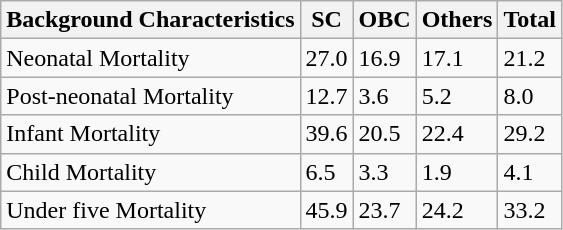<table class="wikitable sortable">
<tr>
<th>Background Characteristics</th>
<th>SC</th>
<th>OBC</th>
<th>Others</th>
<th>Total</th>
</tr>
<tr>
<td>Neonatal Mortality</td>
<td>27.0</td>
<td>16.9</td>
<td>17.1</td>
<td>21.2</td>
</tr>
<tr>
<td>Post-neonatal Mortality</td>
<td>12.7</td>
<td>3.6</td>
<td>5.2</td>
<td>8.0</td>
</tr>
<tr>
<td>Infant Mortality</td>
<td>39.6</td>
<td>20.5</td>
<td>22.4</td>
<td>29.2</td>
</tr>
<tr>
<td>Child Mortality</td>
<td>6.5</td>
<td>3.3</td>
<td>1.9</td>
<td>4.1</td>
</tr>
<tr>
<td>Under five Mortality</td>
<td>45.9</td>
<td>23.7</td>
<td>24.2</td>
<td>33.2</td>
</tr>
</table>
